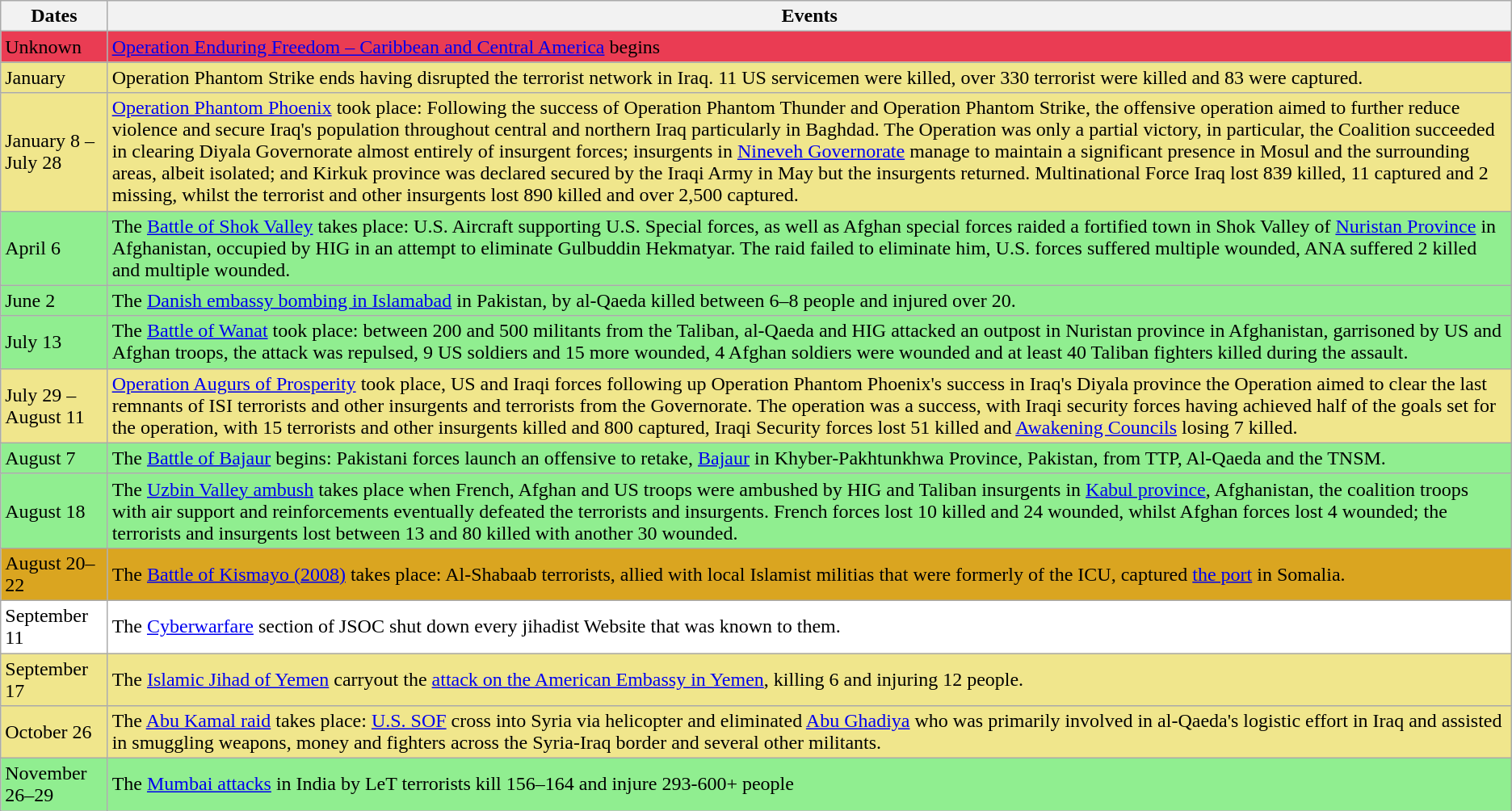<table class="wikitable">
<tr>
<th>Dates</th>
<th>Events</th>
</tr>
<tr style="background:#EA3C53">
<td>Unknown</td>
<td><a href='#'>Operation Enduring Freedom – Caribbean and Central America</a> begins</td>
</tr>
<tr style="background:khaki">
<td>January</td>
<td>Operation Phantom Strike ends having disrupted the terrorist network in Iraq. 11 US servicemen were killed, over 330 terrorist were killed and 83 were captured.</td>
</tr>
<tr style="background:khaki">
<td>January 8 – July 28</td>
<td><a href='#'>Operation Phantom Phoenix</a> took place: Following the success of Operation Phantom Thunder and Operation Phantom Strike, the offensive operation aimed to further reduce violence and secure Iraq's population throughout central and northern Iraq particularly in Baghdad. The Operation was only a partial victory, in particular, the Coalition succeeded in clearing Diyala Governorate almost entirely of insurgent forces; insurgents in <a href='#'>Nineveh Governorate</a> manage to maintain a significant presence in Mosul and the surrounding areas, albeit isolated; and Kirkuk province was declared secured by the Iraqi Army in May but the insurgents returned. Multinational Force Iraq lost 839 killed, 11 captured and 2 missing, whilst the terrorist and other insurgents lost 890 killed and over 2,500 captured.</td>
</tr>
<tr style="background:lightgreen">
<td>April 6</td>
<td>The <a href='#'>Battle of Shok Valley</a> takes place: U.S. Aircraft supporting U.S. Special forces, as well as Afghan special forces raided a fortified town in Shok Valley of <a href='#'>Nuristan Province</a> in Afghanistan, occupied by HIG in an attempt to eliminate Gulbuddin Hekmatyar. The raid failed to eliminate him, U.S. forces suffered multiple wounded, ANA suffered 2 killed and multiple wounded.</td>
</tr>
<tr style="background:lightgreen">
<td>June 2</td>
<td>The <a href='#'>Danish embassy bombing in Islamabad</a> in Pakistan, by al-Qaeda killed between 6–8 people and injured over 20.</td>
</tr>
<tr style="background:lightgreen">
<td>July 13</td>
<td>The <a href='#'>Battle of Wanat</a> took place: between 200 and 500 militants from the Taliban, al-Qaeda and HIG attacked an outpost in Nuristan province in Afghanistan, garrisoned by US and Afghan troops, the attack was repulsed, 9 US soldiers and 15 more wounded, 4 Afghan soldiers were wounded and at least 40 Taliban fighters killed during the assault.</td>
</tr>
<tr style="background:khaki">
<td>July 29 – August 11</td>
<td><a href='#'>Operation Augurs of Prosperity</a> took place, US and Iraqi forces following up Operation Phantom Phoenix's success in Iraq's Diyala province the Operation aimed to clear the last remnants of ISI terrorists and other insurgents and terrorists from the Governorate. The operation was a success, with Iraqi security forces having achieved half of the goals set for the operation, with 15 terrorists and other insurgents killed and 800 captured, Iraqi Security forces lost 51 killed and <a href='#'>Awakening Councils</a> losing 7 killed.</td>
</tr>
<tr style="background:lightgreen">
<td>August 7</td>
<td>The <a href='#'>Battle of Bajaur</a> begins: Pakistani forces launch an offensive to retake, <a href='#'>Bajaur</a> in Khyber-Pakhtunkhwa Province, Pakistan, from TTP, Al-Qaeda and the TNSM.</td>
</tr>
<tr style="background:lightgreen">
<td>August 18</td>
<td>The <a href='#'>Uzbin Valley ambush</a> takes place when French, Afghan and US troops were ambushed by HIG and Taliban insurgents in <a href='#'>Kabul province</a>, Afghanistan, the coalition troops with air support and reinforcements eventually defeated the terrorists and insurgents. French forces lost 10 killed and 24 wounded, whilst Afghan forces lost 4 wounded; the terrorists and insurgents lost between 13 and 80 killed with another 30 wounded.</td>
</tr>
<tr style="background:goldenrod">
<td>August 20–22</td>
<td>The <a href='#'>Battle of Kismayo (2008)</a> takes place: Al-Shabaab terrorists, allied with local Islamist militias that were formerly of the ICU, captured <a href='#'>the port</a> in Somalia.</td>
</tr>
<tr style="background:white">
<td>September 11</td>
<td>The <a href='#'>Cyberwarfare</a> section of JSOC shut down every jihadist Website that was known to them.</td>
</tr>
<tr style="background:khaki">
<td>September 17</td>
<td>The <a href='#'>Islamic Jihad of Yemen</a> carryout the <a href='#'>attack on the American Embassy in Yemen</a>, killing 6 and injuring 12 people.</td>
</tr>
<tr style="background:khaki">
<td>October 26</td>
<td>The <a href='#'>Abu Kamal raid</a> takes place: <a href='#'>U.S. SOF</a> cross into Syria via helicopter and eliminated <a href='#'>Abu Ghadiya</a> who was primarily involved in al-Qaeda's logistic effort in Iraq and assisted in smuggling weapons, money and fighters across the Syria-Iraq border and several other militants.</td>
</tr>
<tr style="background:lightgreen">
<td>November 26–29</td>
<td>The <a href='#'>Mumbai attacks</a> in India by LeT terrorists kill 156–164 and injure 293-600+ people</td>
</tr>
</table>
